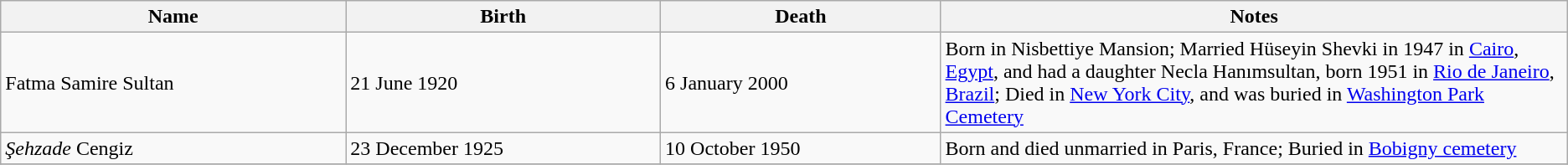<table class="wikitable">
<tr>
<th>Name</th>
<th>Birth</th>
<th>Death</th>
<th style="width:40%;">Notes</th>
</tr>
<tr>
<td>Fatma Samire Sultan</td>
<td>21 June 1920</td>
<td>6 January 2000</td>
<td>Born in Nisbettiye Mansion; Married Hüseyin Shevki in 1947 in <a href='#'>Cairo</a>, <a href='#'>Egypt</a>, and had a daughter Necla Hanımsultan, born 1951 in <a href='#'>Rio de Janeiro</a>, <a href='#'>Brazil</a>; Died in <a href='#'>New York City</a>, and was buried in <a href='#'>Washington Park Cemetery</a></td>
</tr>
<tr>
<td><em>Şehzade</em> Cengiz</td>
<td>23 December 1925</td>
<td>10 October 1950</td>
<td>Born and died unmarried in Paris, France; Buried in <a href='#'>Bobigny cemetery</a></td>
</tr>
<tr>
</tr>
</table>
